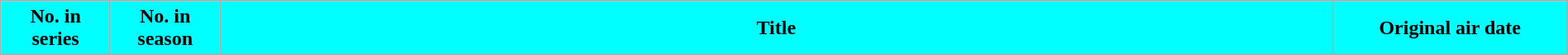<table class="wikitable plainrowheaders" style="width:100%; margin:auto; background:#fff;">
<tr>
<th scope="col" style="background:#00FFFF; color:#100; width:7%;">No. in<br>series</th>
<th scope="col" style="background:#00FFFF; color:#100; width:7%;">No. in<br>season</th>
<th scope="col" style="background:#00FFFF; color:#100;">Title</th>
<th scope="col" style="background:#00FFFF; color:#100; width:15%;">Original air date<br>











</th>
</tr>
</table>
